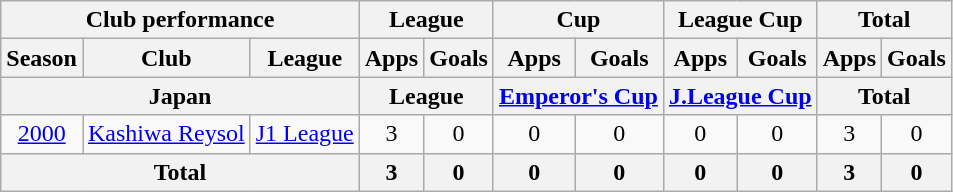<table class="wikitable" style="text-align:center;">
<tr>
<th colspan=3>Club performance</th>
<th colspan=2>League</th>
<th colspan=2>Cup</th>
<th colspan=2>League Cup</th>
<th colspan=2>Total</th>
</tr>
<tr>
<th>Season</th>
<th>Club</th>
<th>League</th>
<th>Apps</th>
<th>Goals</th>
<th>Apps</th>
<th>Goals</th>
<th>Apps</th>
<th>Goals</th>
<th>Apps</th>
<th>Goals</th>
</tr>
<tr>
<th colspan=3>Japan</th>
<th colspan=2>League</th>
<th colspan=2><a href='#'>Emperor's Cup</a></th>
<th colspan=2><a href='#'>J.League Cup</a></th>
<th colspan=2>Total</th>
</tr>
<tr>
<td><a href='#'>2000</a></td>
<td><a href='#'>Kashiwa Reysol</a></td>
<td><a href='#'>J1 League</a></td>
<td>3</td>
<td>0</td>
<td>0</td>
<td>0</td>
<td>0</td>
<td>0</td>
<td>3</td>
<td>0</td>
</tr>
<tr>
<th colspan=3>Total</th>
<th>3</th>
<th>0</th>
<th>0</th>
<th>0</th>
<th>0</th>
<th>0</th>
<th>3</th>
<th>0</th>
</tr>
</table>
